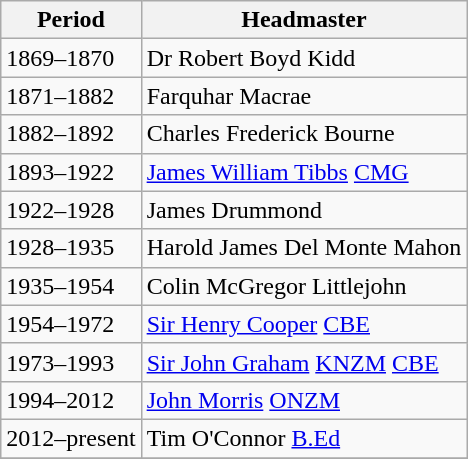<table class="wikitable">
<tr>
<th>Period</th>
<th>Headmaster</th>
</tr>
<tr>
<td>1869–1870</td>
<td>Dr Robert Boyd Kidd</td>
</tr>
<tr>
<td>1871–1882</td>
<td>Farquhar Macrae</td>
</tr>
<tr>
<td>1882–1892</td>
<td>Charles Frederick Bourne</td>
</tr>
<tr>
<td>1893–1922</td>
<td><a href='#'>James William Tibbs</a> <a href='#'>CMG</a></td>
</tr>
<tr>
<td>1922–1928</td>
<td>James Drummond</td>
</tr>
<tr>
<td>1928–1935</td>
<td>Harold James Del Monte Mahon</td>
</tr>
<tr>
<td>1935–1954</td>
<td>Colin McGregor Littlejohn</td>
</tr>
<tr>
<td>1954–1972</td>
<td><a href='#'>Sir Henry Cooper</a> <a href='#'>CBE</a></td>
</tr>
<tr>
<td>1973–1993</td>
<td><a href='#'>Sir John Graham</a> <a href='#'>KNZM</a> <a href='#'>CBE</a></td>
</tr>
<tr>
<td>1994–2012</td>
<td><a href='#'>John Morris</a> <a href='#'>ONZM</a></td>
</tr>
<tr>
<td>2012–present</td>
<td>Tim O'Connor <a href='#'>B.Ed</a></td>
</tr>
<tr>
</tr>
</table>
